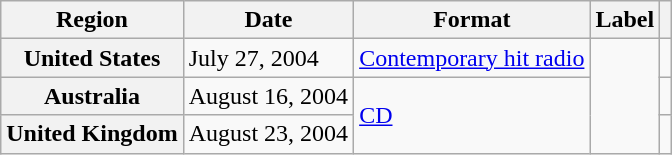<table class="wikitable plainrowheaders">
<tr>
<th scope="col">Region</th>
<th scope="col">Date</th>
<th scope="col">Format</th>
<th scope="col">Label</th>
<th scope="col"></th>
</tr>
<tr>
<th scope="row">United States</th>
<td>July 27, 2004</td>
<td><a href='#'>Contemporary hit radio</a></td>
<td rowspan="3"></td>
<td></td>
</tr>
<tr>
<th scope="row">Australia</th>
<td>August 16, 2004</td>
<td rowspan="2"><a href='#'>CD</a></td>
<td></td>
</tr>
<tr>
<th scope="row">United Kingdom</th>
<td>August 23, 2004</td>
<td></td>
</tr>
</table>
